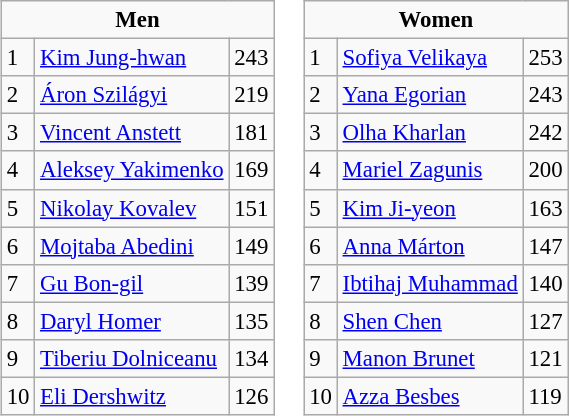<table style="margin:1em auto;">
<tr valign="top">
<td><br><table class="wikitable" style="font-size: 95%">
<tr>
<td colspan="3" style="text-align:center;"><strong>Men</strong></td>
</tr>
<tr>
<td>1</td>
<td style="text-align:left;"> <a href='#'>Kim Jung-hwan</a></td>
<td>243</td>
</tr>
<tr>
<td>2</td>
<td style="text-align:left;"> <a href='#'>Áron Szilágyi</a></td>
<td>219</td>
</tr>
<tr>
<td>3</td>
<td style="text-align:left;"> <a href='#'>Vincent Anstett</a></td>
<td>181</td>
</tr>
<tr>
<td>4</td>
<td align="left"> <a href='#'>Aleksey Yakimenko</a></td>
<td>169</td>
</tr>
<tr>
<td>5</td>
<td align="left"> <a href='#'>Nikolay Kovalev</a></td>
<td>151</td>
</tr>
<tr>
<td>6</td>
<td style="text-align:left;"> <a href='#'>Mojtaba Abedini</a></td>
<td>149</td>
</tr>
<tr>
<td>7</td>
<td align="left"> <a href='#'>Gu Bon-gil</a></td>
<td>139</td>
</tr>
<tr>
<td>8</td>
<td align="left"> <a href='#'>Daryl Homer</a></td>
<td>135</td>
</tr>
<tr>
<td>9</td>
<td align="left"> <a href='#'>Tiberiu Dolniceanu</a></td>
<td>134</td>
</tr>
<tr>
<td>10</td>
<td align="left"> <a href='#'>Eli Dershwitz</a></td>
<td>126</td>
</tr>
</table>
</td>
<td><br><table class="wikitable" style="font-size: 95%">
<tr>
<td colspan="3" style="text-align:center;"><strong>Women</strong></td>
</tr>
<tr>
<td>1</td>
<td style="text-align:left;"> <a href='#'>Sofiya Velikaya</a></td>
<td>253</td>
</tr>
<tr>
<td>2</td>
<td style="text-align:left;"> <a href='#'>Yana Egorian</a></td>
<td>243</td>
</tr>
<tr>
<td>3</td>
<td align="left"> <a href='#'>Olha Kharlan</a></td>
<td>242</td>
</tr>
<tr>
<td>4</td>
<td align="left"> <a href='#'>Mariel Zagunis</a></td>
<td>200</td>
</tr>
<tr>
<td>5</td>
<td align="left"> <a href='#'>Kim Ji-yeon</a></td>
<td>163</td>
</tr>
<tr>
<td>6</td>
<td style="text-align:left;"> <a href='#'>Anna Márton</a></td>
<td>147</td>
</tr>
<tr>
<td>7</td>
<td style="text-align:left;"> <a href='#'>Ibtihaj Muhammad</a></td>
<td>140</td>
</tr>
<tr>
<td>8</td>
<td style="text-align:left;"> <a href='#'>Shen Chen</a></td>
<td>127</td>
</tr>
<tr>
<td>9</td>
<td style="text-align:left;"> <a href='#'>Manon Brunet</a></td>
<td>121</td>
</tr>
<tr>
<td>10</td>
<td style="text-align:left;"> <a href='#'>Azza Besbes</a></td>
<td>119</td>
</tr>
</table>
</td>
<td></td>
</tr>
</table>
